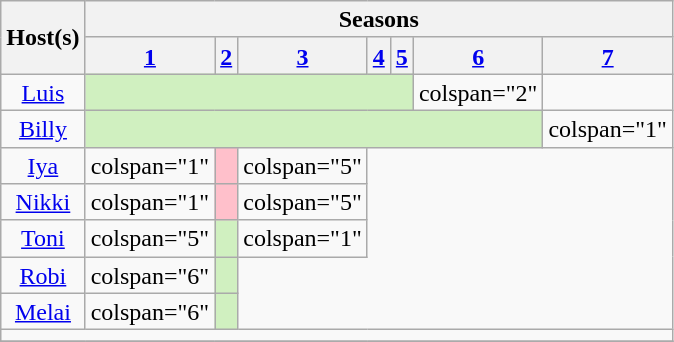<table class="wikitable collapsible collapsed floatright" style="width:35%; line-height:17px;">
<tr>
<th rowspan="2" width="05%">Host(s)</th>
<th colspan="7" =text-align:center;>Seasons</th>
</tr>
<tr>
<th width="05%"><a href='#'>1</a></th>
<th width="05%"><a href='#'>2</a></th>
<th width="05%"><a href='#'>3</a></th>
<th width="05%"><a href='#'>4</a></th>
<th width="05%"><a href='#'>5</a></th>
<th width="05%"><a href='#'>6</a></th>
<th width="05%"><a href='#'>7</a></th>
</tr>
<tr>
<td style="text-align:center;"><a href='#'>Luis</a></td>
<td colspan="5" style="text-align:center; background:#d0f0c0;"></td>
<td>colspan="2" </td>
</tr>
<tr>
<td style="text-align:center;"><a href='#'>Billy</a></td>
<td colspan="6" style="text-align:center; background:#d0f0c0;"></td>
<td>colspan="1" </td>
</tr>
<tr>
<td style="text-align:center;"><a href='#'>Iya</a></td>
<td>colspan="1" </td>
<td colspan="1" style="background:pink;"></td>
<td>colspan="5" </td>
</tr>
<tr>
<td style="text-align:center;"><a href='#'>Nikki</a></td>
<td>colspan="1" </td>
<td colspan="1" style="background:pink;"></td>
<td>colspan="5" </td>
</tr>
<tr>
<td style="text-align:center;"><a href='#'>Toni</a></td>
<td>colspan="5" </td>
<td colspan="1" style="background:#d0f0c0;"></td>
<td>colspan="1" </td>
</tr>
<tr>
<td style="text-align:center;"><a href='#'>Robi</a></td>
<td>colspan="6" </td>
<td colspan="1" style="background:#d0f0c0;"></td>
</tr>
<tr>
<td style="text-align:center;"><a href='#'>Melai</a></td>
<td>colspan="6" </td>
<td colspan="1" style="background:#d0f0c0;"></td>
</tr>
<tr>
<td colspan="8"></td>
</tr>
<tr>
</tr>
</table>
